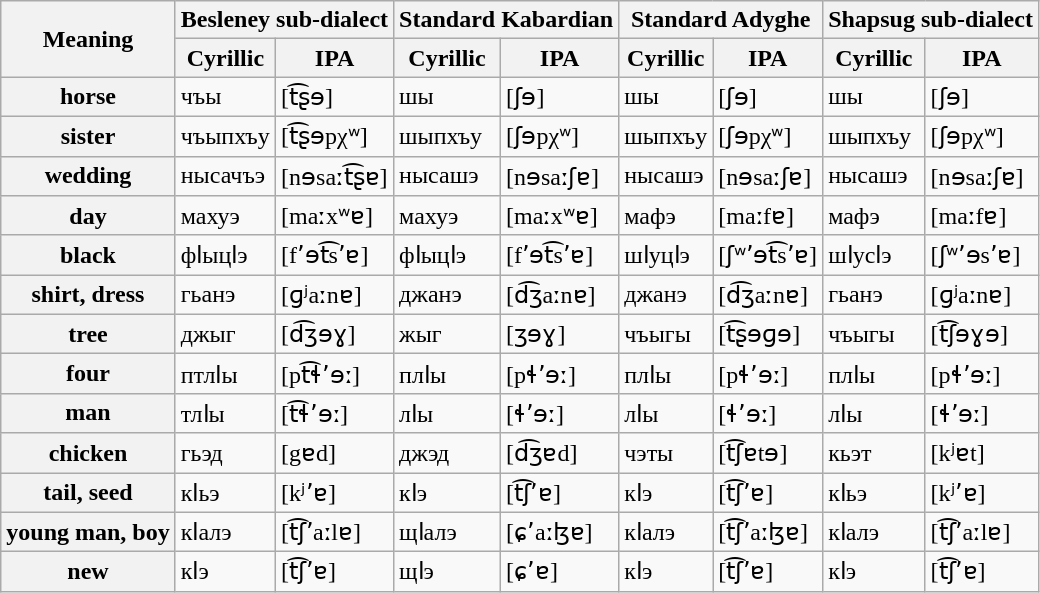<table class="wikitable">
<tr>
<th rowspan=2>Meaning</th>
<th colspan=2>Besleney sub-dialect</th>
<th colspan=2>Standard Kabardian</th>
<th colspan=2>Standard Adyghe</th>
<th colspan=2>Shapsug sub-dialect</th>
</tr>
<tr>
<th>Cyrillic</th>
<th>IPA</th>
<th>Cyrillic</th>
<th>IPA</th>
<th>Cyrillic</th>
<th>IPA</th>
<th>Cyrillic</th>
<th>IPA</th>
</tr>
<tr>
<th>horse</th>
<td>чъы</td>
<td>[t͡ʂɘ]</td>
<td>шы</td>
<td>[ʃɘ]</td>
<td>шы</td>
<td>[ʃɘ]</td>
<td>шы</td>
<td>[ʃɘ]</td>
</tr>
<tr>
<th>sister</th>
<td>чъыпхъу</td>
<td>[t͡ʂɘpχʷ]</td>
<td>шыпхъу</td>
<td>[ʃɘpχʷ]</td>
<td>шыпхъу</td>
<td>[ʃɘpχʷ]</td>
<td>шыпхъу</td>
<td>[ʃɘpχʷ]</td>
</tr>
<tr>
<th>wedding</th>
<td>нысачъэ</td>
<td>[nɘsaːt͡ʂɐ]</td>
<td>нысашэ</td>
<td>[nɘsaːʃɐ]</td>
<td>нысашэ</td>
<td>[nɘsaːʃɐ]</td>
<td>нысашэ</td>
<td>[nɘsaːʃɐ]</td>
</tr>
<tr>
<th>day</th>
<td>махуэ</td>
<td>[maːxʷɐ]</td>
<td>махуэ</td>
<td>[maːxʷɐ]</td>
<td>мафэ</td>
<td>[maːfɐ]</td>
<td>мафэ</td>
<td>[maːfɐ]</td>
</tr>
<tr>
<th>black</th>
<td>фӏыцӏэ</td>
<td>[fʼɘt͡sʼɐ]</td>
<td>фӏыцӏэ</td>
<td>[fʼɘt͡sʼɐ]</td>
<td>шӏуцӏэ</td>
<td>[ʃʷʼɘt͡sʼɐ]</td>
<td>шӏусӏэ</td>
<td>[ʃʷʼɘsʼɐ]</td>
</tr>
<tr>
<th>shirt, dress</th>
<td>гьанэ</td>
<td>[ɡʲaːnɐ]</td>
<td>джанэ</td>
<td>[d͡ʒaːnɐ]</td>
<td>джанэ</td>
<td>[d͡ʒaːnɐ]</td>
<td>гьанэ</td>
<td>[ɡʲaːnɐ]</td>
</tr>
<tr>
<th>tree</th>
<td>джыг</td>
<td>[d͡ʒɘɣ]</td>
<td>жыг</td>
<td>[ʒɘɣ]</td>
<td>чъыгы</td>
<td>[t͡ʂɘɡɘ]</td>
<td>чъыгы</td>
<td>[t͡ʃɘɣɘ]</td>
</tr>
<tr>
<th>four</th>
<td>птлӏы</td>
<td>[pt͡ɬʼɘː]</td>
<td>плӏы</td>
<td>[pɬʼɘː]</td>
<td>плӏы</td>
<td>[pɬʼɘː]</td>
<td>плӏы</td>
<td>[pɬʼɘː]</td>
</tr>
<tr>
<th>man</th>
<td>тлӏы</td>
<td>[t͡ɬʼɘː]</td>
<td>лӏы</td>
<td>[ɬʼɘː]</td>
<td>лӏы</td>
<td>[ɬʼɘː]</td>
<td>лӏы</td>
<td>[ɬʼɘː]</td>
</tr>
<tr>
<th>chicken</th>
<td>гьэд</td>
<td>[gɐd]</td>
<td>джэд</td>
<td>[d͡ʒɐd]</td>
<td>чэты</td>
<td>[t͡ʃɐtɘ]</td>
<td>кьэт</td>
<td>[kʲɐt]</td>
</tr>
<tr>
<th>tail, seed</th>
<td>кӏьэ</td>
<td>[kʲʼɐ]</td>
<td>кӏэ</td>
<td>[t͡ʃʼɐ]</td>
<td>кӏэ</td>
<td>[t͡ʃʼɐ]</td>
<td>кӏьэ</td>
<td>[kʲʼɐ]</td>
</tr>
<tr>
<th>young man, boy</th>
<td>кӏалэ</td>
<td>[t͡ʃʼaːlɐ]</td>
<td>щӏалэ</td>
<td>[ɕʼaːɮɐ]</td>
<td>кӏалэ</td>
<td>[t͡ʃʼaːɮɐ]</td>
<td>кӏалэ</td>
<td>[t͡ʃʼaːlɐ]</td>
</tr>
<tr>
<th>new</th>
<td>кӏэ</td>
<td>[t͡ʃʼɐ]</td>
<td>щӏэ</td>
<td>[ɕʼɐ]</td>
<td>кӏэ</td>
<td>[t͡ʃʼɐ]</td>
<td>кӏэ</td>
<td>[t͡ʃʼɐ]</td>
</tr>
</table>
